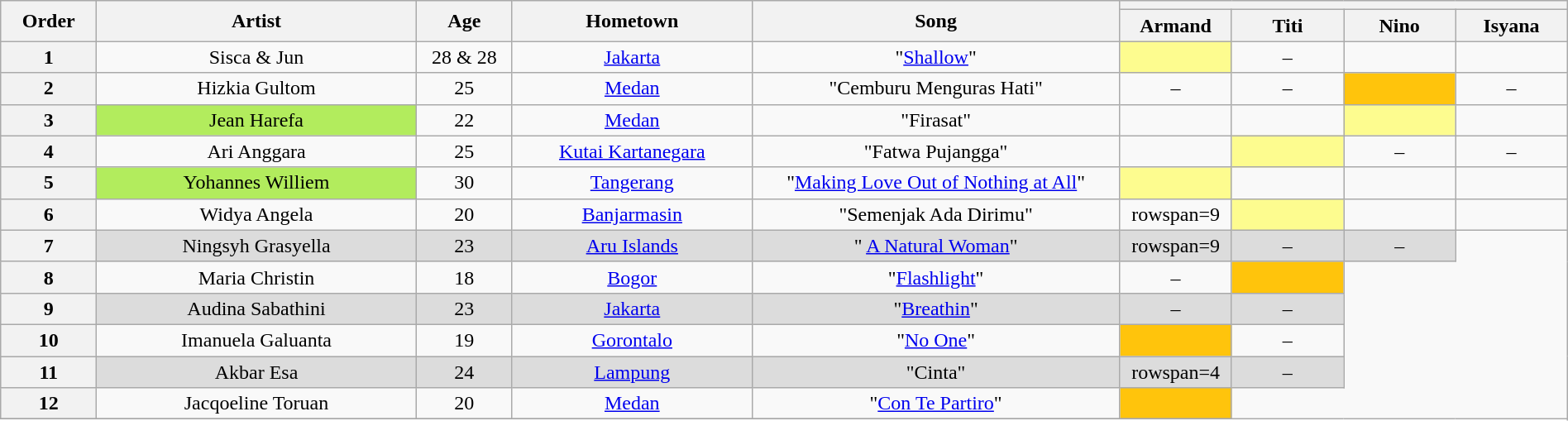<table class="wikitable" style="text-align:center; width:100%;">
<tr>
<th scope="col" rowspan="2" width="06%">Order</th>
<th scope="col" rowspan="2" width="20%">Artist</th>
<th scope="col" rowspan="2" width="06%">Age</th>
<th scope="col" rowspan="2" width="15%">Hometown</th>
<th scope="col" rowspan="2" width="23%">Song</th>
<th scope="col" colspan="4" width="28%"></th>
</tr>
<tr>
<th width="07%">Armand</th>
<th width="07%">Titi</th>
<th width="07%"> Nino</th>
<th width="07%">Isyana</th>
</tr>
<tr>
<th>1</th>
<td>Sisca & Jun</td>
<td>28 & 28</td>
<td><a href='#'>Jakarta</a></td>
<td>"<a href='#'>Shallow</a>"</td>
<td style="background:#fdfc8f;"><strong></strong></td>
<td>–</td>
<td><strong></strong></td>
<td><strong></strong></td>
</tr>
<tr>
<th>2</th>
<td>Hizkia Gultom</td>
<td>25</td>
<td><a href='#'>Medan</a></td>
<td>"Cemburu Menguras Hati"</td>
<td>–</td>
<td>–</td>
<td style="background:#ffc40c"><strong></strong></td>
<td>–</td>
</tr>
<tr>
<th>3</th>
<td style="background:#B2EC5D">Jean Harefa</td>
<td>22</td>
<td><a href='#'>Medan</a></td>
<td>"Firasat"</td>
<td><strong></strong></td>
<td><strong></strong></td>
<td style="background:#fdfc8f;"><strong></strong></td>
<td><strong></strong></td>
</tr>
<tr>
<th>4</th>
<td>Ari Anggara</td>
<td>25</td>
<td><a href='#'>Kutai Kartanegara</a></td>
<td>"Fatwa Pujangga"</td>
<td><strong></strong></td>
<td style="background:#fdfc8f;"><strong></strong></td>
<td>–</td>
<td>–</td>
</tr>
<tr>
<th>5</th>
<td style="background:#B2EC5D">Yohannes Williem</td>
<td>30</td>
<td><a href='#'>Tangerang</a></td>
<td>"<a href='#'>Making Love Out of Nothing at All</a>"</td>
<td style="background:#fdfc8f;"><strong></strong></td>
<td><strong></strong></td>
<td><strong></strong></td>
<td><strong></strong></td>
</tr>
<tr>
<th>6</th>
<td>Widya Angela</td>
<td>20</td>
<td><a href='#'>Banjarmasin</a></td>
<td>"Semenjak Ada Dirimu"</td>
<td>rowspan=9 </td>
<td style="background:#fdfc8f;"><strong></strong></td>
<td><strong></strong></td>
<td><strong></strong></td>
</tr>
<tr style="background:#DCDCDC;">
<th>7</th>
<td>Ningsyh Grasyella</td>
<td>23</td>
<td><a href='#'>Aru Islands</a></td>
<td>" <a href='#'>A Natural Woman</a>"</td>
<td>rowspan=9 </td>
<td>–</td>
<td>–</td>
</tr>
<tr>
<th>8</th>
<td>Maria Christin</td>
<td>18</td>
<td><a href='#'>Bogor</a></td>
<td>"<a href='#'>Flashlight</a>"</td>
<td>–</td>
<td style="background:#ffc40c"><strong></strong></td>
</tr>
<tr style="background:#DCDCDC;">
<th>9</th>
<td>Audina Sabathini</td>
<td>23</td>
<td><a href='#'>Jakarta</a></td>
<td>"<a href='#'>Breathin</a>"</td>
<td>–</td>
<td>–</td>
</tr>
<tr>
<th>10</th>
<td>Imanuela Galuanta</td>
<td>19</td>
<td><a href='#'>Gorontalo</a></td>
<td>"<a href='#'>No One</a>"</td>
<td style="background:#ffc40c"><strong></strong></td>
<td>–</td>
</tr>
<tr style="background:#DCDCDC;">
<th>11</th>
<td>Akbar Esa</td>
<td>24</td>
<td><a href='#'>Lampung</a></td>
<td>"Cinta"</td>
<td>rowspan=4 </td>
<td>–</td>
</tr>
<tr>
<th>12</th>
<td>Jacqoeline Toruan</td>
<td>20</td>
<td><a href='#'>Medan</a></td>
<td>"<a href='#'>Con Te Partiro</a>"</td>
<td style="background:#ffc40c"><strong></strong></td>
</tr>
<tr>
</tr>
</table>
